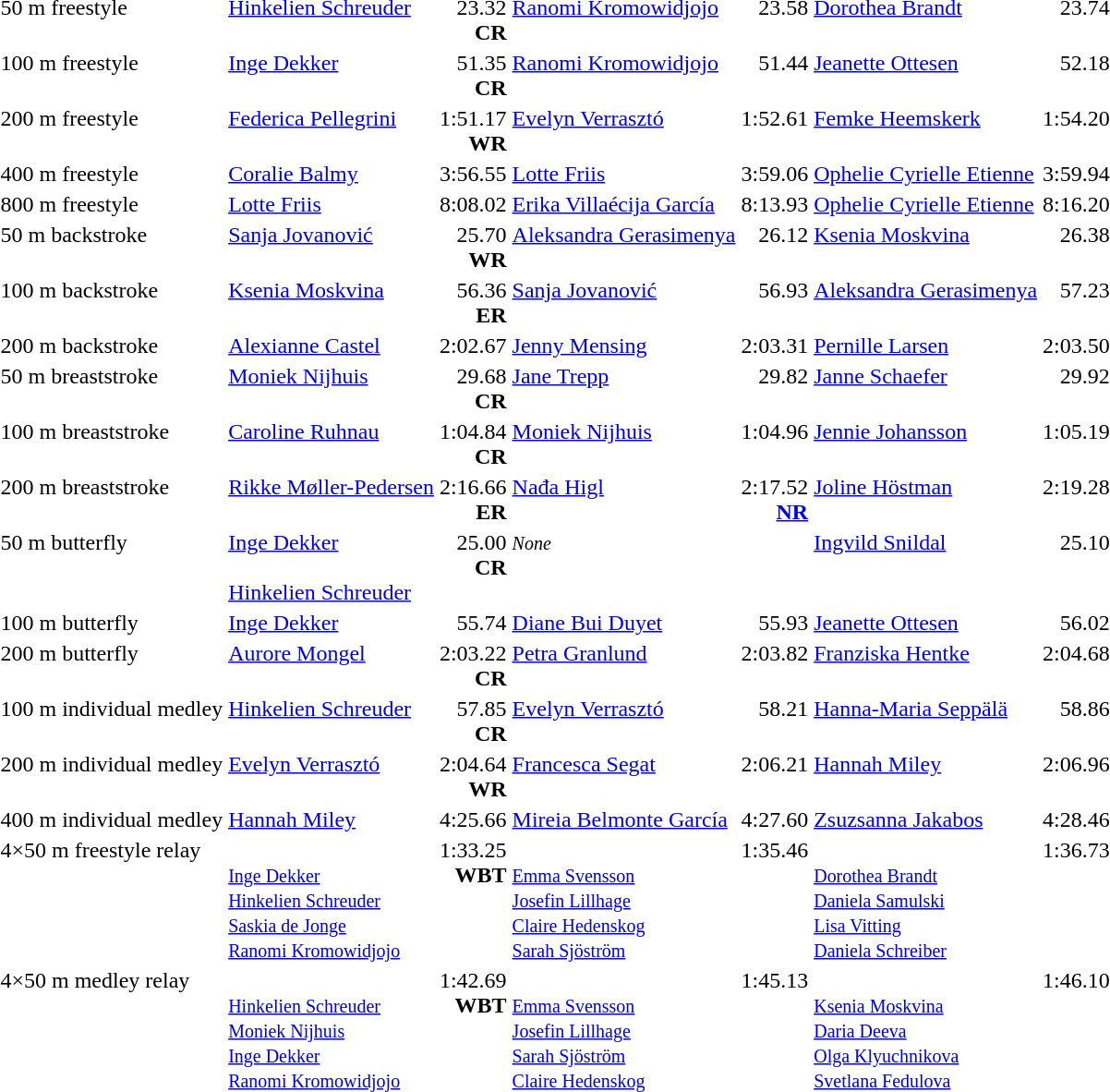<table>
<tr valign="top">
<td>50 m freestyle <div></div></td>
<td><a href='#'>Hinkelien Schreuder</a><br><small></small></td>
<td align="right">23.32<br><strong>CR</strong></td>
<td><a href='#'>Ranomi Kromowidjojo</a><br><small></small></td>
<td align="right">23.58</td>
<td><a href='#'>Dorothea Brandt</a><br><small></small></td>
<td align="right">23.74</td>
</tr>
<tr valign="top">
<td>100 m freestyle <div></div></td>
<td><a href='#'>Inge Dekker</a><br><small></small></td>
<td align="right">51.35<br><strong>CR</strong></td>
<td><a href='#'>Ranomi Kromowidjojo</a><br><small></small></td>
<td align="right">51.44</td>
<td><a href='#'>Jeanette Ottesen</a><br><small></small></td>
<td align="right">52.18</td>
</tr>
<tr valign="top">
<td>200 m freestyle <div></div></td>
<td><a href='#'>Federica Pellegrini</a><br><small></small></td>
<td align="right">1:51.17<br><strong>WR</strong></td>
<td><a href='#'>Evelyn Verrasztó</a><br><small></small></td>
<td align="right">1:52.61</td>
<td><a href='#'>Femke Heemskerk</a><br><small></small></td>
<td align="right">1:54.20</td>
</tr>
<tr valign="top">
<td>400 m freestyle <div></div></td>
<td><a href='#'>Coralie Balmy</a><br><small></small></td>
<td align="right">3:56.55</td>
<td><a href='#'>Lotte Friis</a><br><small></small></td>
<td align="right">3:59.06</td>
<td><a href='#'>Ophelie Cyrielle Etienne</a><br><small></small></td>
<td align="right">3:59.94</td>
</tr>
<tr valign="top">
<td>800 m freestyle <div></div></td>
<td><a href='#'>Lotte Friis</a><br><small></small></td>
<td align="right">8:08.02</td>
<td><a href='#'>Erika Villaécija García</a><br><small></small></td>
<td align="right">8:13.93</td>
<td><a href='#'>Ophelie Cyrielle Etienne</a><br><small></small></td>
<td align="right">8:16.20</td>
</tr>
<tr valign="top">
<td>50 m backstroke <div></div></td>
<td><a href='#'>Sanja Jovanović</a><br><small></small></td>
<td align="right">25.70<br><strong>WR</strong></td>
<td><a href='#'>Aleksandra Gerasimenya</a><br><small></small></td>
<td align="right">26.12</td>
<td><a href='#'>Ksenia Moskvina</a><br><small></small></td>
<td align="right">26.38</td>
</tr>
<tr valign="top">
<td>100 m backstroke <div></div></td>
<td><a href='#'>Ksenia Moskvina</a><br><small></small></td>
<td align="right">56.36<br><strong>ER</strong></td>
<td><a href='#'>Sanja Jovanović</a><br><small></small></td>
<td align="right">56.93</td>
<td><a href='#'>Aleksandra Gerasimenya</a><br><small></small></td>
<td align="right">57.23</td>
</tr>
<tr valign="top">
<td>200 m backstroke <div></div></td>
<td><a href='#'>Alexianne Castel</a><br><small></small></td>
<td align="right">2:02.67</td>
<td><a href='#'>Jenny Mensing</a><br><small></small></td>
<td align="right">2:03.31</td>
<td><a href='#'>Pernille Larsen</a><br><small></small></td>
<td align="right">2:03.50</td>
</tr>
<tr valign="top">
<td>50 m breaststroke <div></div></td>
<td><a href='#'>Moniek Nijhuis</a><br><small></small></td>
<td align="right">29.68<br><strong>CR</strong></td>
<td><a href='#'>Jane Trepp</a><br><small></small></td>
<td align="right">29.82</td>
<td><a href='#'>Janne Schaefer</a><br><small></small></td>
<td align="right">29.92</td>
</tr>
<tr valign="top">
<td>100 m breaststroke <div></div></td>
<td><a href='#'>Caroline Ruhnau</a><br><small></small></td>
<td align="right">1:04.84<br><strong>CR</strong></td>
<td><a href='#'>Moniek Nijhuis</a><br><small></small></td>
<td align="right">1:04.96</td>
<td><a href='#'>Jennie Johansson</a><br><small></small></td>
<td align="right">1:05.19</td>
</tr>
<tr valign="top">
<td>200 m breaststroke <div></div></td>
<td><a href='#'>Rikke Møller-Pedersen</a><br><small></small></td>
<td align="right">2:16.66<br><strong>ER</strong></td>
<td><a href='#'>Nađa Higl</a><br><small></small></td>
<td align="right">2:17.52<br><strong><a href='#'>NR</a></strong></td>
<td><a href='#'>Joline Höstman</a><br><small></small></td>
<td align="right">2:19.28</td>
</tr>
<tr valign="top">
<td>50 m butterfly <div></div></td>
<td><a href='#'>Inge Dekker</a><br><small></small><br><a href='#'>Hinkelien Schreuder</a><br><small></small></td>
<td align="right">25.00<br><strong>CR</strong></td>
<td><small><em>None</em></small></td>
<td align="right"></td>
<td><a href='#'>Ingvild Snildal</a><br><small></small></td>
<td align="right">25.10</td>
</tr>
<tr valign="top">
<td>100 m butterfly <div></div></td>
<td><a href='#'>Inge Dekker</a><br><small></small></td>
<td align="right">55.74</td>
<td><a href='#'>Diane Bui Duyet</a><br><small></small></td>
<td align="right">55.93</td>
<td><a href='#'>Jeanette Ottesen</a><br><small></small></td>
<td align="right">56.02</td>
</tr>
<tr valign="top">
<td>200 m butterfly <div></div></td>
<td><a href='#'>Aurore Mongel</a><br><small></small></td>
<td align="right">2:03.22<br><strong>CR</strong></td>
<td><a href='#'>Petra Granlund</a><br><small></small></td>
<td align="right">2:03.82</td>
<td><a href='#'>Franziska Hentke</a><br><small></small></td>
<td align="right">2:04.68</td>
</tr>
<tr valign="top">
<td>100 m individual medley <div></div></td>
<td><a href='#'>Hinkelien Schreuder</a><br><small></small></td>
<td align="right">57.85<br><strong>CR</strong></td>
<td><a href='#'>Evelyn Verrasztó</a><br><small></small></td>
<td align="right">58.21</td>
<td><a href='#'>Hanna-Maria Seppälä</a><br><small></small></td>
<td align="right">58.86</td>
</tr>
<tr valign="top">
<td>200 m individual medley <div></div></td>
<td><a href='#'>Evelyn Verrasztó</a><br><small></small></td>
<td align="right">2:04.64<br><strong>WR</strong></td>
<td><a href='#'>Francesca Segat</a><br><small></small></td>
<td align="right">2:06.21</td>
<td><a href='#'>Hannah Miley</a><br><small></small></td>
<td align="right">2:06.96</td>
</tr>
<tr valign="top">
<td>400 m individual medley <div></div></td>
<td><a href='#'>Hannah Miley</a><br><small></small></td>
<td align="right">4:25.66</td>
<td><a href='#'>Mireia Belmonte García</a><br><small></small></td>
<td align="right">4:27.60</td>
<td><a href='#'>Zsuzsanna Jakabos</a><br><small></small></td>
<td align="right">4:28.46</td>
</tr>
<tr valign="top">
<td>4×50 m freestyle relay <div></div></td>
<td><br><small><a href='#'>Inge Dekker</a><br><a href='#'>Hinkelien Schreuder</a><br><a href='#'>Saskia de Jonge</a><br><a href='#'>Ranomi Kromowidjojo</a></small></td>
<td align="right">1:33.25<br><strong>WBT</strong></td>
<td><br><small><a href='#'>Emma Svensson</a><br><a href='#'>Josefin Lillhage</a><br><a href='#'>Claire Hedenskog</a><br><a href='#'>Sarah Sjöström</a></small></td>
<td align="right">1:35.46</td>
<td><br><small><a href='#'>Dorothea Brandt</a><br><a href='#'>Daniela Samulski</a><br><a href='#'>Lisa Vitting</a><br><a href='#'>Daniela Schreiber</a></small></td>
<td align="right">1:36.73</td>
</tr>
<tr valign="top">
<td>4×50 m medley relay <div></div></td>
<td><br><small><a href='#'>Hinkelien Schreuder</a><br><a href='#'>Moniek Nijhuis</a><br><a href='#'>Inge Dekker</a><br><a href='#'>Ranomi Kromowidjojo</a></small></td>
<td align="right">1:42.69<br><strong>WBT</strong></td>
<td><br><small><a href='#'>Emma Svensson</a><br><a href='#'>Josefin Lillhage</a><br><a href='#'>Sarah Sjöström</a><br><a href='#'>Claire Hedenskog</a></small></td>
<td align="right">1:45.13</td>
<td><br><small><a href='#'>Ksenia Moskvina</a><br><a href='#'>Daria Deeva</a><br><a href='#'>Olga Klyuchnikova</a><br><a href='#'>Svetlana Fedulova</a></small></td>
<td align="right">1:46.10</td>
</tr>
</table>
